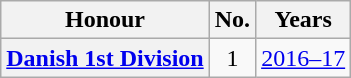<table class="wikitable plainrowheaders">
<tr>
<th scope=col>Honour</th>
<th scope=col>No.</th>
<th scope=col>Years</th>
</tr>
<tr>
<th scope=row><a href='#'>Danish 1st Division</a></th>
<td align="center">1</td>
<td><a href='#'>2016–17</a></td>
</tr>
</table>
